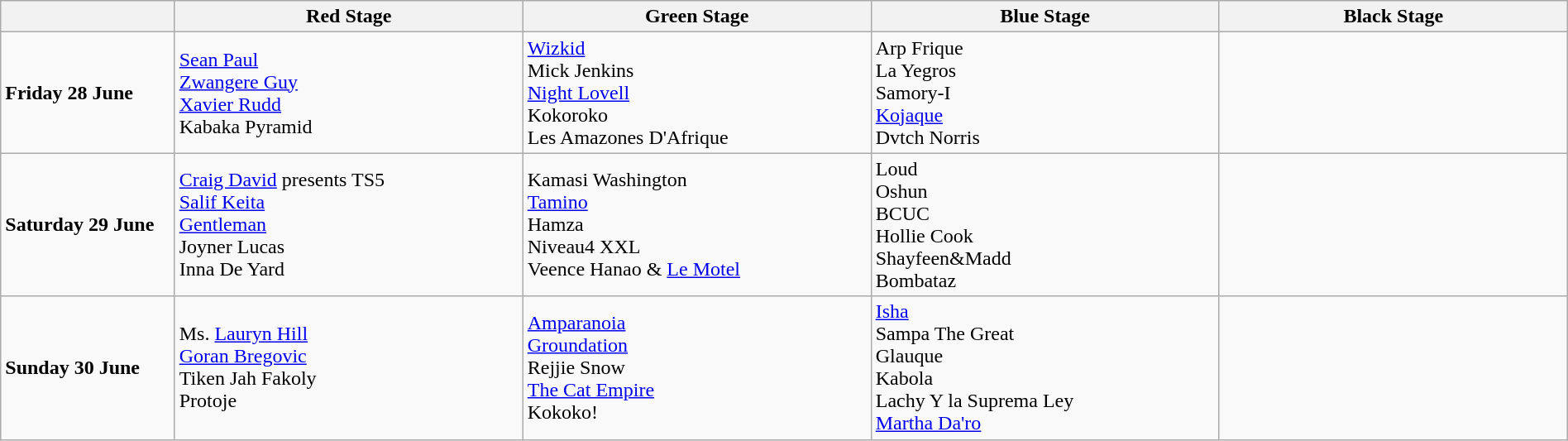<table class="wikitable" width="100%">
<tr>
<th width="10%"></th>
<th width="20%"><strong>Red Stage</strong></th>
<th width="20%"><strong>Green Stage</strong></th>
<th width="20%"><strong>Blue Stage</strong></th>
<th width="20%"><strong>Black Stage</strong></th>
</tr>
<tr>
<td><strong>Friday 28 June</strong></td>
<td><a href='#'>Sean Paul</a> <br><a href='#'>Zwangere Guy</a><br><a href='#'>Xavier Rudd</a><br>Kabaka Pyramid</td>
<td><a href='#'>Wizkid</a><br>Mick Jenkins<br><a href='#'>Night Lovell</a><br>Kokoroko<br>Les Amazones D'Afrique</td>
<td>Arp Frique<br>La Yegros<br>Samory-I<br><a href='#'>Kojaque</a><br>Dvtch Norris</td>
<td></td>
</tr>
<tr>
<td><strong>Saturday 29 June</strong></td>
<td><a href='#'>Craig David</a> presents TS5<br><a href='#'>Salif Keita</a><br><a href='#'>Gentleman</a><br>Joyner Lucas<br>Inna De Yard</td>
<td>Kamasi Washington<br><a href='#'>Tamino</a><br>Hamza<br>Niveau4 XXL<br>Veence Hanao & <a href='#'>Le Motel</a></td>
<td>Loud<br>Oshun<br>BCUC<br>Hollie Cook<br>Shayfeen&Madd<br>Bombataz</td>
<td></td>
</tr>
<tr>
<td><strong>Sunday 30 June</strong></td>
<td>Ms. <a href='#'>Lauryn Hill</a><br><a href='#'>Goran Bregovic</a><br>Tiken Jah Fakoly<br>Protoje<br></td>
<td><a href='#'>Amparanoia</a><br><a href='#'>Groundation</a><br>Rejjie Snow<br><a href='#'>The Cat Empire</a><br>Kokoko!</td>
<td><a href='#'>Isha</a><br>Sampa The Great<br>Glauque<br>Kabola<br>Lachy Y la Suprema Ley<br><a href='#'>Martha Da'ro</a></td>
<td></td>
</tr>
</table>
